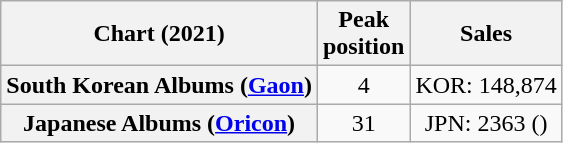<table class="wikitable sortable plainrowheaders" style="text-align:center">
<tr>
<th scope="col">Chart (2021)</th>
<th scope="col">Peak<br>position</th>
<th scope="col">Sales</th>
</tr>
<tr>
<th scope="row">South Korean Albums (<a href='#'>Gaon</a>)</th>
<td>4</td>
<td>KOR: 148,874</td>
</tr>
<tr>
<th scope="row">Japanese Albums (<a href='#'>Oricon</a>)</th>
<td>31</td>
<td>JPN: 2363 ()</td>
</tr>
</table>
